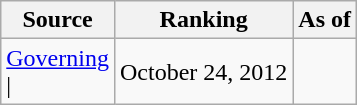<table class="wikitable" style="text-align:center">
<tr>
<th>Source</th>
<th>Ranking</th>
<th>As of</th>
</tr>
<tr>
<td align=left><a href='#'>Governing</a><br>| </td>
<td>October 24, 2012</td>
</tr>
</table>
